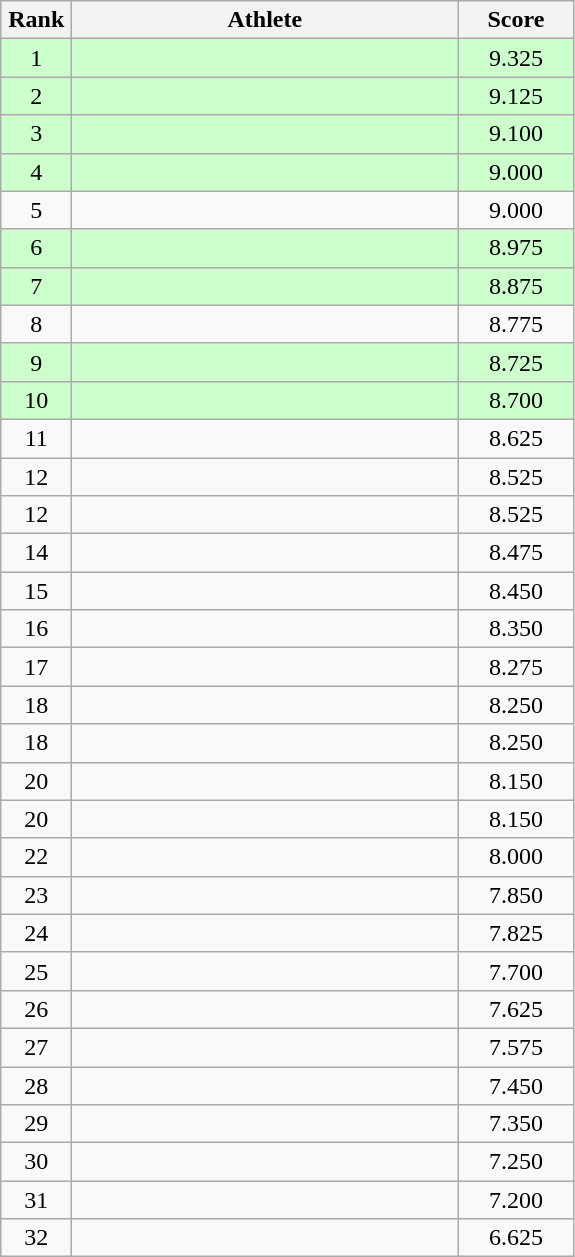<table class=wikitable style="text-align:center">
<tr>
<th width=40>Rank</th>
<th width=250>Athlete</th>
<th width=70>Score</th>
</tr>
<tr bgcolor="ccffcc">
<td>1</td>
<td align=left></td>
<td>9.325</td>
</tr>
<tr bgcolor="ccffcc">
<td>2</td>
<td align=left></td>
<td>9.125</td>
</tr>
<tr bgcolor="ccffcc">
<td>3</td>
<td align=left></td>
<td>9.100</td>
</tr>
<tr bgcolor="ccffcc">
<td>4</td>
<td align=left></td>
<td>9.000</td>
</tr>
<tr>
<td>5</td>
<td align=left></td>
<td>9.000</td>
</tr>
<tr bgcolor="ccffcc">
<td>6</td>
<td align=left></td>
<td>8.975</td>
</tr>
<tr bgcolor="ccffcc">
<td>7</td>
<td align=left></td>
<td>8.875</td>
</tr>
<tr>
<td>8</td>
<td align=left></td>
<td>8.775</td>
</tr>
<tr bgcolor="ccffcc">
<td>9</td>
<td align=left></td>
<td>8.725</td>
</tr>
<tr bgcolor="ccffcc">
<td>10</td>
<td align=left></td>
<td>8.700</td>
</tr>
<tr>
<td>11</td>
<td align=left></td>
<td>8.625</td>
</tr>
<tr>
<td>12</td>
<td align=left></td>
<td>8.525</td>
</tr>
<tr>
<td>12</td>
<td align=left></td>
<td>8.525</td>
</tr>
<tr>
<td>14</td>
<td align=left></td>
<td>8.475</td>
</tr>
<tr>
<td>15</td>
<td align=left></td>
<td>8.450</td>
</tr>
<tr>
<td>16</td>
<td align=left></td>
<td>8.350</td>
</tr>
<tr>
<td>17</td>
<td align=left></td>
<td>8.275</td>
</tr>
<tr>
<td>18</td>
<td align=left></td>
<td>8.250</td>
</tr>
<tr>
<td>18</td>
<td align=left></td>
<td>8.250</td>
</tr>
<tr>
<td>20</td>
<td align=left></td>
<td>8.150</td>
</tr>
<tr>
<td>20</td>
<td align=left></td>
<td>8.150</td>
</tr>
<tr>
<td>22</td>
<td align=left></td>
<td>8.000</td>
</tr>
<tr>
<td>23</td>
<td align=left></td>
<td>7.850</td>
</tr>
<tr>
<td>24</td>
<td align=left></td>
<td>7.825</td>
</tr>
<tr>
<td>25</td>
<td align=left></td>
<td>7.700</td>
</tr>
<tr>
<td>26</td>
<td align=left></td>
<td>7.625</td>
</tr>
<tr>
<td>27</td>
<td align=left></td>
<td>7.575</td>
</tr>
<tr>
<td>28</td>
<td align=left></td>
<td>7.450</td>
</tr>
<tr>
<td>29</td>
<td align=left></td>
<td>7.350</td>
</tr>
<tr>
<td>30</td>
<td align=left></td>
<td>7.250</td>
</tr>
<tr>
<td>31</td>
<td align=left></td>
<td>7.200</td>
</tr>
<tr>
<td>32</td>
<td align=left></td>
<td>6.625</td>
</tr>
</table>
